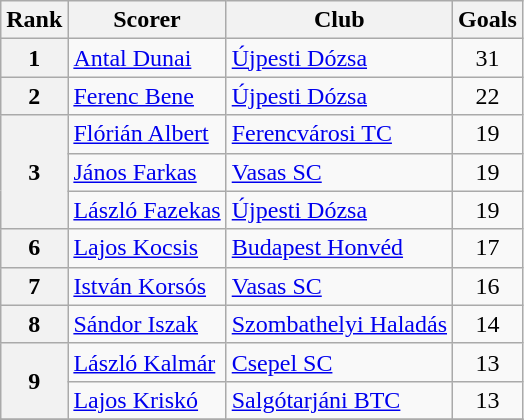<table class="wikitable" style="text-align:center">
<tr>
<th>Rank</th>
<th>Scorer</th>
<th>Club</th>
<th>Goals</th>
</tr>
<tr>
<th rowspan="1">1</th>
<td align=left> <a href='#'>Antal Dunai</a></td>
<td align=left><a href='#'>Újpesti Dózsa</a></td>
<td>31</td>
</tr>
<tr>
<th rowspan="1">2</th>
<td align=left> <a href='#'>Ferenc Bene</a></td>
<td align=left><a href='#'>Újpesti Dózsa</a></td>
<td>22</td>
</tr>
<tr>
<th rowspan="3">3</th>
<td align=left> <a href='#'>Flórián Albert</a></td>
<td align=left><a href='#'>Ferencvárosi TC</a></td>
<td>19</td>
</tr>
<tr>
<td align=left> <a href='#'>János Farkas</a></td>
<td align=left><a href='#'>Vasas SC</a></td>
<td>19</td>
</tr>
<tr>
<td align=left> <a href='#'>László Fazekas</a></td>
<td align=left><a href='#'>Újpesti Dózsa</a></td>
<td>19</td>
</tr>
<tr>
<th rowspan="1">6</th>
<td align=left> <a href='#'>Lajos Kocsis</a></td>
<td align=left><a href='#'>Budapest Honvéd</a></td>
<td>17</td>
</tr>
<tr>
<th rowspan="1">7</th>
<td align=left> <a href='#'>István Korsós</a></td>
<td align=left><a href='#'>Vasas SC</a></td>
<td>16</td>
</tr>
<tr>
<th rowspan="1">8</th>
<td align=left> <a href='#'>Sándor Iszak</a></td>
<td align=left><a href='#'>Szombathelyi Haladás</a></td>
<td>14</td>
</tr>
<tr>
<th rowspan="2">9</th>
<td align=left> <a href='#'>László Kalmár</a></td>
<td align=left><a href='#'>Csepel SC</a></td>
<td>13</td>
</tr>
<tr>
<td align=left> <a href='#'>Lajos Kriskó</a></td>
<td align=left><a href='#'>Salgótarjáni BTC</a></td>
<td>13</td>
</tr>
<tr>
</tr>
</table>
